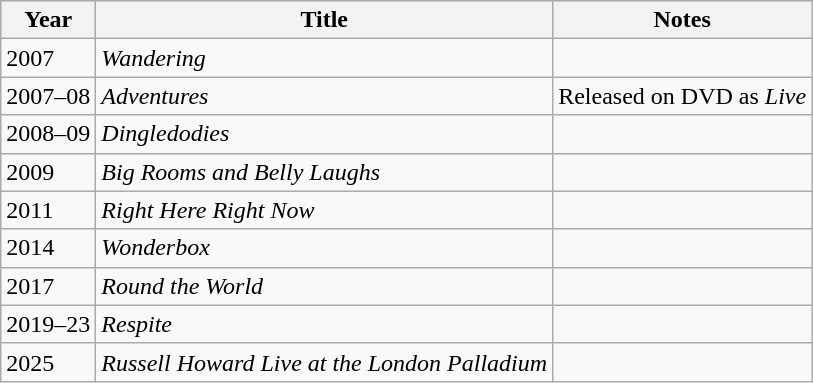<table class="wikitable sortable">
<tr>
<th>Year</th>
<th>Title</th>
<th class="unsortable">Notes</th>
</tr>
<tr>
<td>2007</td>
<td><em>Wandering</em></td>
<td></td>
</tr>
<tr>
<td>2007–08</td>
<td><em>Adventures</em></td>
<td>Released on DVD as <em>Live</em></td>
</tr>
<tr>
<td>2008–09</td>
<td><em>Dingledodies</em></td>
<td></td>
</tr>
<tr>
<td>2009</td>
<td><em>Big Rooms and Belly Laughs</em></td>
<td></td>
</tr>
<tr>
<td>2011</td>
<td><em>Right Here Right Now</em></td>
<td></td>
</tr>
<tr>
<td>2014</td>
<td><em>Wonderbox</em></td>
<td></td>
</tr>
<tr>
<td>2017</td>
<td><em>Round the World</em></td>
<td></td>
</tr>
<tr>
<td>2019–23</td>
<td><em>Respite</em></td>
<td></td>
</tr>
<tr>
<td>2025</td>
<td><em>Russell Howard Live at the London Palladium</em></td>
<td></td>
</tr>
</table>
